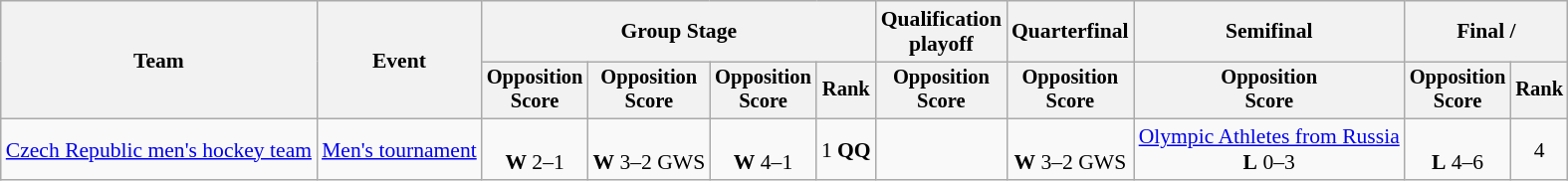<table class="wikitable" style="font-size:90%">
<tr>
<th rowspan=2>Team</th>
<th rowspan=2>Event</th>
<th colspan=4>Group Stage</th>
<th>Qualification<br>playoff</th>
<th>Quarterfinal</th>
<th>Semifinal</th>
<th colspan=2>Final / </th>
</tr>
<tr style="font-size:95%">
<th>Opposition<br>Score</th>
<th>Opposition<br>Score</th>
<th>Opposition<br>Score</th>
<th>Rank</th>
<th>Opposition<br>Score</th>
<th>Opposition<br>Score</th>
<th>Opposition<br>Score</th>
<th>Opposition<br>Score</th>
<th>Rank</th>
</tr>
<tr align=center>
<td align=left><a href='#'>Czech Republic men's hockey team</a></td>
<td align=left><a href='#'>Men's tournament</a></td>
<td><br><strong>W</strong> 2–1</td>
<td><br><strong>W</strong> 3–2 GWS</td>
<td><br><strong>W</strong> 4–1</td>
<td>1 <strong>QQ</strong></td>
<td></td>
<td><br><strong>W</strong> 3–2 GWS</td>
<td> <a href='#'>Olympic Athletes from Russia</a><br><strong>L</strong> 0–3</td>
<td><br><strong>L</strong> 4–6</td>
<td>4</td>
</tr>
</table>
